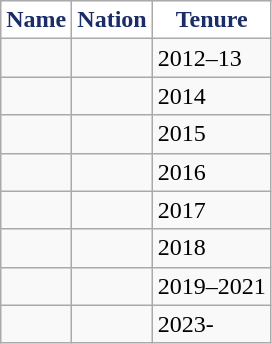<table class="wikitable sortable">
<tr>
<th style="background:#FFFFFF; color:#1A2D69;" scope="col">Name</th>
<th style="background:#FFFFFF; color:#1A2D69;" scope="col">Nation</th>
<th style="background:#FFFFFF; color:#1A2D69;" scope="col">Tenure</th>
</tr>
<tr>
<td></td>
<td></td>
<td>2012–13</td>
</tr>
<tr>
<td></td>
<td></td>
<td>2014</td>
</tr>
<tr>
<td></td>
<td></td>
<td>2015</td>
</tr>
<tr>
<td></td>
<td></td>
<td>2016</td>
</tr>
<tr>
<td></td>
<td></td>
<td>2017</td>
</tr>
<tr>
<td></td>
<td></td>
<td>2018</td>
</tr>
<tr>
<td></td>
<td></td>
<td>2019–2021</td>
</tr>
<tr>
<td></td>
<td></td>
<td>2023-</td>
</tr>
</table>
